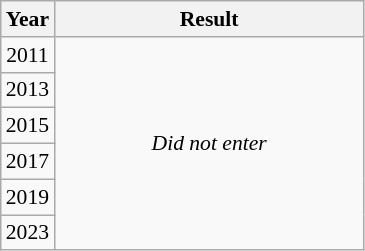<table class="wikitable" style="text-align: center; font-size:90%">
<tr>
<th>Year</th>
<th style="width:200px">Result</th>
</tr>
<tr>
<td> 2011</td>
<td rowspan="6"><em>Did not enter</em></td>
</tr>
<tr>
<td> 2013</td>
</tr>
<tr>
<td> 2015</td>
</tr>
<tr>
<td> 2017</td>
</tr>
<tr>
<td> 2019</td>
</tr>
<tr>
<td> 2023</td>
</tr>
</table>
